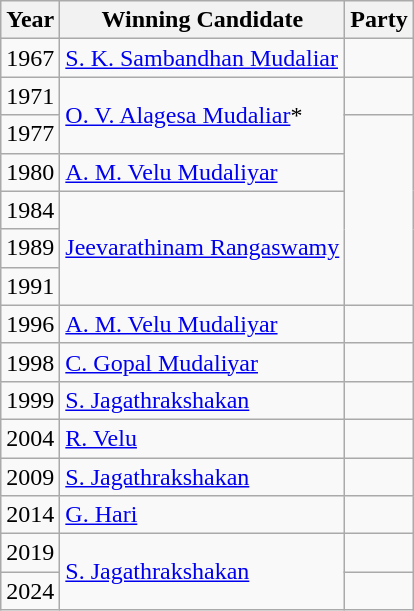<table class="wikitable sortable">
<tr>
<th>Year</th>
<th>Winning Candidate</th>
<th colspan="2">Party</th>
</tr>
<tr>
<td>1967</td>
<td><a href='#'>S. K. Sambandhan Mudaliar</a></td>
<td></td>
</tr>
<tr>
<td>1971</td>
<td rowspan=2><a href='#'>O. V. Alagesa Mudaliar</a>*</td>
<td></td>
</tr>
<tr>
<td>1977</td>
</tr>
<tr>
<td>1980</td>
<td><a href='#'>A. M. Velu Mudaliyar</a></td>
</tr>
<tr>
<td>1984</td>
<td rowspan=3><a href='#'>Jeevarathinam Rangaswamy</a></td>
</tr>
<tr>
<td>1989</td>
</tr>
<tr>
<td>1991</td>
</tr>
<tr>
<td>1996</td>
<td><a href='#'>A. M. Velu Mudaliyar</a></td>
<td></td>
</tr>
<tr>
<td>1998</td>
<td><a href='#'>C. Gopal Mudaliyar</a></td>
<td></td>
</tr>
<tr>
<td>1999</td>
<td><a href='#'>S. Jagathrakshakan</a></td>
<td></td>
</tr>
<tr>
<td>2004</td>
<td><a href='#'>R. Velu</a></td>
<td></td>
</tr>
<tr>
<td>2009</td>
<td><a href='#'>S. Jagathrakshakan</a></td>
<td></td>
</tr>
<tr>
<td>2014</td>
<td><a href='#'>G. Hari</a></td>
<td></td>
</tr>
<tr>
<td>2019</td>
<td rowspan=2><a href='#'>S. Jagathrakshakan</a></td>
<td></td>
</tr>
<tr>
<td>2024</td>
</tr>
</table>
